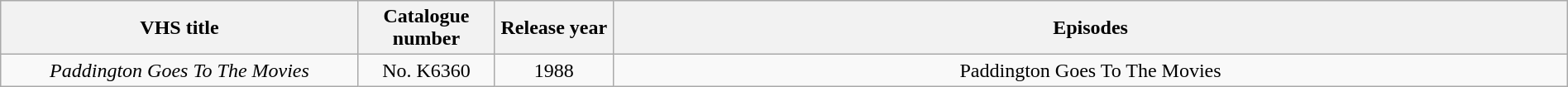<table class="wikitable" style="text-align:center; width:100%;">
<tr>
<th style="width:15%;">VHS title</th>
<th style="width:05%;">Catalogue number</th>
<th style="width:05%;">Release year</th>
<th style="width:40%;">Episodes</th>
</tr>
<tr>
<td><em>Paddington Goes To The Movies</em></td>
<td>No. K6360</td>
<td>1988</td>
<td>Paddington Goes To The Movies</td>
</tr>
</table>
